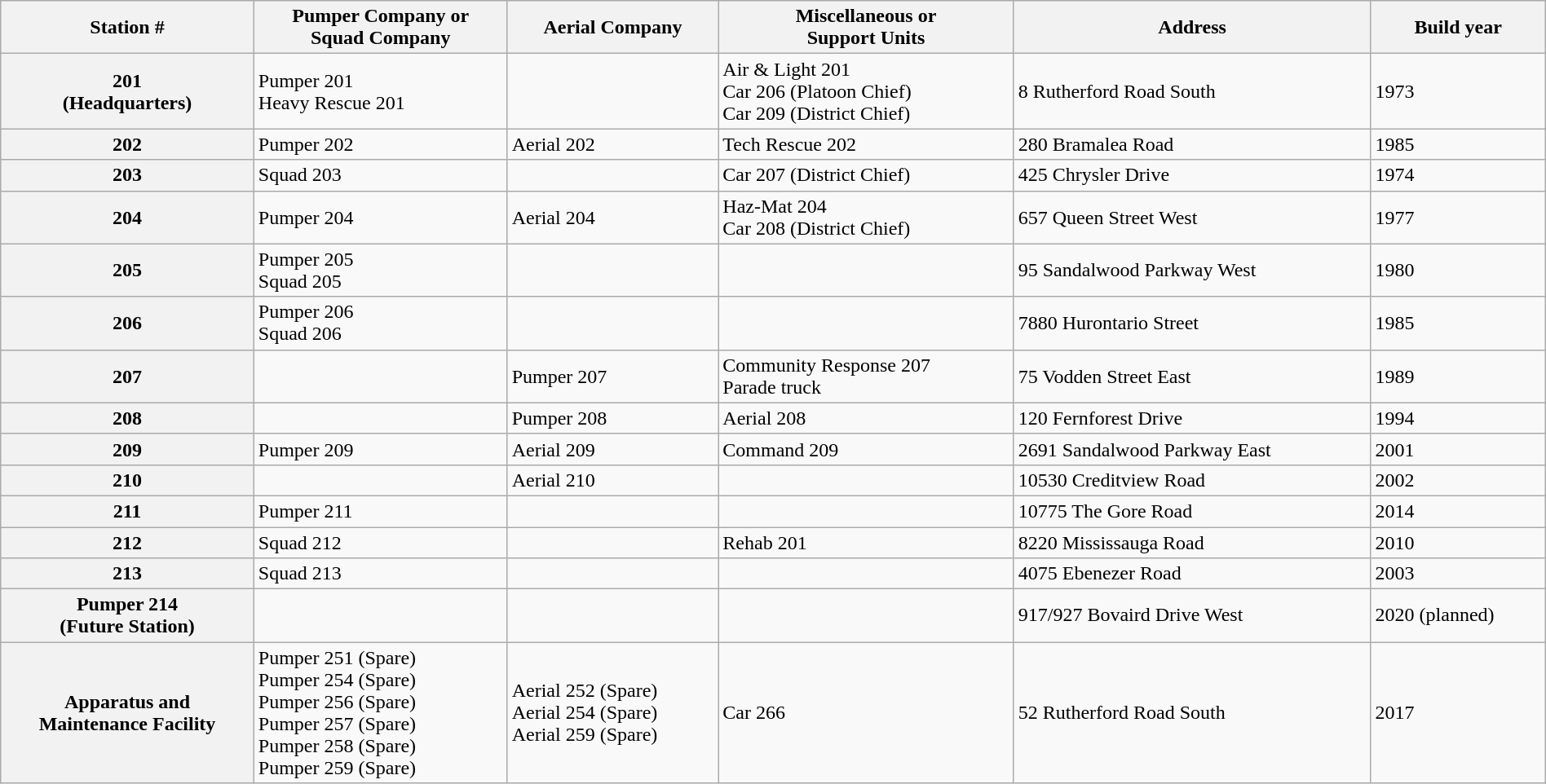<table class=wikitable width = "100%">
<tr valign=centre>
<th>Station #</th>
<th>Pumper Company or<br>Squad Company</th>
<th>Aerial Company</th>
<th>Miscellaneous or<br>Support Units</th>
<th>Address</th>
<th>Build year</th>
</tr>
<tr>
<th>201<br>(Headquarters)</th>
<td>Pumper 201<br>Heavy Rescue 201</td>
<td></td>
<td>Air & Light 201<br>Car 206 (Platoon Chief)<br>Car 209 (District Chief)</td>
<td>8 Rutherford Road South</td>
<td>1973</td>
</tr>
<tr>
<th>202</th>
<td>Pumper 202</td>
<td>Aerial 202</td>
<td>Tech Rescue 202</td>
<td>280 Bramalea Road</td>
<td>1985</td>
</tr>
<tr>
<th>203</th>
<td>Squad 203</td>
<td></td>
<td>Car 207 (District Chief)</td>
<td>425 Chrysler Drive</td>
<td>1974</td>
</tr>
<tr>
<th>204</th>
<td>Pumper 204</td>
<td>Aerial 204</td>
<td>Haz-Mat 204<br>Car 208 (District Chief)</td>
<td>657 Queen Street West</td>
<td>1977</td>
</tr>
<tr>
<th>205</th>
<td>Pumper 205<br>Squad 205</td>
<td></td>
<td></td>
<td>95 Sandalwood Parkway West</td>
<td>1980</td>
</tr>
<tr>
<th>206</th>
<td>Pumper 206<br>Squad 206</td>
<td></td>
<td></td>
<td>7880 Hurontario Street</td>
<td>1985</td>
</tr>
<tr>
<th>207</th>
<td></td>
<td>Pumper 207</td>
<td>Community Response 207<br>Parade truck</td>
<td>75 Vodden Street East</td>
<td>1989</td>
</tr>
<tr>
<th>208</th>
<td></td>
<td>Pumper 208</td>
<td>Aerial 208</td>
<td>120 Fernforest Drive</td>
<td>1994</td>
</tr>
<tr>
<th>209</th>
<td>Pumper 209</td>
<td>Aerial 209</td>
<td>Command 209</td>
<td>2691 Sandalwood Parkway East</td>
<td>2001</td>
</tr>
<tr>
<th>210</th>
<td></td>
<td>Aerial 210</td>
<td></td>
<td>10530 Creditview Road</td>
<td>2002</td>
</tr>
<tr>
<th>211</th>
<td>Pumper 211</td>
<td></td>
<td></td>
<td>10775 The Gore Road</td>
<td>2014</td>
</tr>
<tr>
<th>212</th>
<td>Squad 212</td>
<td></td>
<td>Rehab 201</td>
<td>8220 Mississauga Road</td>
<td>2010</td>
</tr>
<tr>
<th>213</th>
<td>Squad 213</td>
<td></td>
<td></td>
<td>4075 Ebenezer Road</td>
<td>2003</td>
</tr>
<tr>
<th>Pumper 214<br>(Future Station)</th>
<td></td>
<td></td>
<td></td>
<td>917/927 Bovaird Drive West</td>
<td>2020 (planned)</td>
</tr>
<tr>
<th>Apparatus and<br>Maintenance Facility</th>
<td>Pumper 251 (Spare)<br>Pumper 254 (Spare)<br>Pumper 256 (Spare)<br>Pumper 257 (Spare)<br>Pumper 258 (Spare)<br>Pumper 259 (Spare)</td>
<td>Aerial 252 (Spare)<br>Aerial 254 (Spare)<br>Aerial 259 (Spare)</td>
<td>Car 266</td>
<td>52 Rutherford Road South</td>
<td>2017</td>
</tr>
</table>
